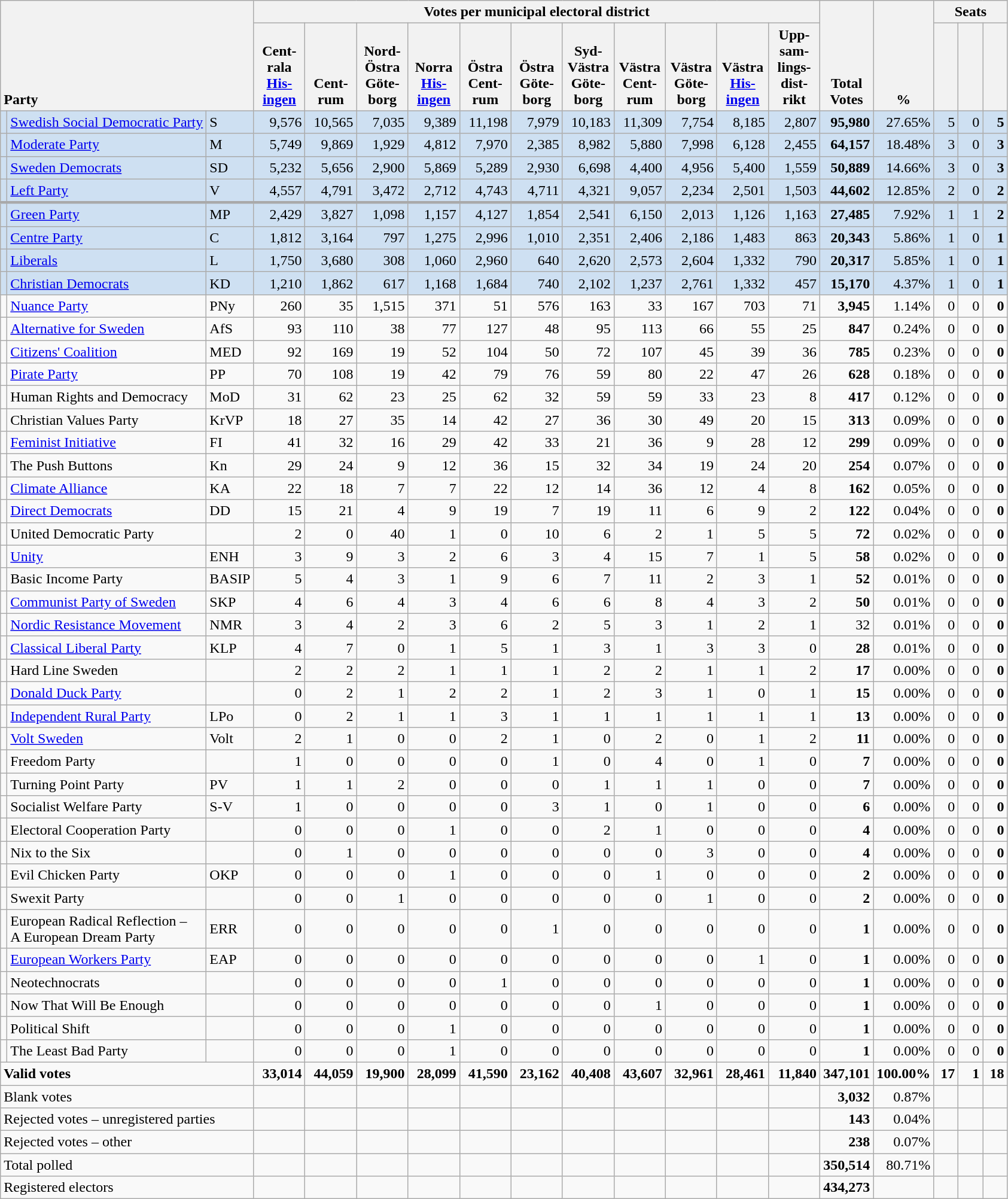<table class="wikitable" border="1" style="text-align:right;">
<tr>
<th style="text-align:left;" valign=bottom rowspan=2 colspan=3>Party</th>
<th colspan=11>Votes per municipal electoral district</th>
<th align=center valign=bottom rowspan=2 width="50">Total Votes</th>
<th align=center valign=bottom rowspan=2 width="50">%</th>
<th colspan=3>Seats</th>
</tr>
<tr>
<th align=center valign=bottom width="50">Cent- rala <a href='#'>His- ingen</a></th>
<th align=center valign=bottom width="50">Cent- rum</th>
<th align=center valign=bottom width="50">Nord- Östra Göte- borg</th>
<th align=center valign=bottom width="50">Norra <a href='#'>His- ingen</a></th>
<th align=center valign=bottom width="50">Östra Cent- rum</th>
<th align=center valign=bottom width="50">Östra Göte- borg</th>
<th align=center valign=bottom width="50">Syd- Västra Göte- borg</th>
<th align=center valign=bottom width="50">Västra Cent- rum</th>
<th align=center valign=bottom width="50">Västra Göte- borg</th>
<th align=center valign=bottom width="50">Västra <a href='#'>His- ingen</a></th>
<th align=center valign=bottom width="50">Upp- sam- lings- dist- rikt</th>
<th align=center valign=bottom width="20"><small></small></th>
<th align=center valign=bottom width="20"><small><a href='#'></a></small></th>
<th align=center valign=bottom width="20"><small></small></th>
</tr>
<tr style="background:#CEE0F2;">
<td></td>
<td align=left style="white-space: nowrap;"><a href='#'>Swedish Social Democratic Party</a></td>
<td align=left>S</td>
<td>9,576</td>
<td>10,565</td>
<td>7,035</td>
<td>9,389</td>
<td>11,198</td>
<td>7,979</td>
<td>10,183</td>
<td>11,309</td>
<td>7,754</td>
<td>8,185</td>
<td>2,807</td>
<td><strong>95,980</strong></td>
<td>27.65%</td>
<td>5</td>
<td>0</td>
<td><strong>5</strong></td>
</tr>
<tr style="background:#CEE0F2;">
<td></td>
<td align=left><a href='#'>Moderate Party</a></td>
<td align=left>M</td>
<td>5,749</td>
<td>9,869</td>
<td>1,929</td>
<td>4,812</td>
<td>7,970</td>
<td>2,385</td>
<td>8,982</td>
<td>5,880</td>
<td>7,998</td>
<td>6,128</td>
<td>2,455</td>
<td><strong>64,157</strong></td>
<td>18.48%</td>
<td>3</td>
<td>0</td>
<td><strong>3</strong></td>
</tr>
<tr style="background:#CEE0F2;">
<td></td>
<td align=left><a href='#'>Sweden Democrats</a></td>
<td align=left>SD</td>
<td>5,232</td>
<td>5,656</td>
<td>2,900</td>
<td>5,869</td>
<td>5,289</td>
<td>2,930</td>
<td>6,698</td>
<td>4,400</td>
<td>4,956</td>
<td>5,400</td>
<td>1,559</td>
<td><strong>50,889</strong></td>
<td>14.66%</td>
<td>3</td>
<td>0</td>
<td><strong>3</strong></td>
</tr>
<tr style="background:#CEE0F2;">
<td></td>
<td align=left><a href='#'>Left Party</a></td>
<td align=left>V</td>
<td>4,557</td>
<td>4,791</td>
<td>3,472</td>
<td>2,712</td>
<td>4,743</td>
<td>4,711</td>
<td>4,321</td>
<td>9,057</td>
<td>2,234</td>
<td>2,501</td>
<td>1,503</td>
<td><strong>44,602</strong></td>
<td>12.85%</td>
<td>2</td>
<td>0</td>
<td><strong>2</strong></td>
</tr>
<tr style="background:#CEE0F2; border-top:3px solid darkgray;">
<td></td>
<td align=left><a href='#'>Green Party</a></td>
<td align=left>MP</td>
<td>2,429</td>
<td>3,827</td>
<td>1,098</td>
<td>1,157</td>
<td>4,127</td>
<td>1,854</td>
<td>2,541</td>
<td>6,150</td>
<td>2,013</td>
<td>1,126</td>
<td>1,163</td>
<td><strong>27,485</strong></td>
<td>7.92%</td>
<td>1</td>
<td>1</td>
<td><strong>2</strong></td>
</tr>
<tr style="background:#CEE0F2;">
<td></td>
<td align=left><a href='#'>Centre Party</a></td>
<td align=left>C</td>
<td>1,812</td>
<td>3,164</td>
<td>797</td>
<td>1,275</td>
<td>2,996</td>
<td>1,010</td>
<td>2,351</td>
<td>2,406</td>
<td>2,186</td>
<td>1,483</td>
<td>863</td>
<td><strong>20,343</strong></td>
<td>5.86%</td>
<td>1</td>
<td>0</td>
<td><strong>1</strong></td>
</tr>
<tr style="background:#CEE0F2;">
<td></td>
<td align=left><a href='#'>Liberals</a></td>
<td align=left>L</td>
<td>1,750</td>
<td>3,680</td>
<td>308</td>
<td>1,060</td>
<td>2,960</td>
<td>640</td>
<td>2,620</td>
<td>2,573</td>
<td>2,604</td>
<td>1,332</td>
<td>790</td>
<td><strong>20,317</strong></td>
<td>5.85%</td>
<td>1</td>
<td>0</td>
<td><strong>1</strong></td>
</tr>
<tr style="background:#CEE0F2;">
<td></td>
<td align=left><a href='#'>Christian Democrats</a></td>
<td align=left>KD</td>
<td>1,210</td>
<td>1,862</td>
<td>617</td>
<td>1,168</td>
<td>1,684</td>
<td>740</td>
<td>2,102</td>
<td>1,237</td>
<td>2,761</td>
<td>1,332</td>
<td>457</td>
<td><strong>15,170</strong></td>
<td>4.37%</td>
<td>1</td>
<td>0</td>
<td><strong>1</strong></td>
</tr>
<tr>
<td></td>
<td align=left><a href='#'>Nuance Party</a></td>
<td align=left>PNy</td>
<td>260</td>
<td>35</td>
<td>1,515</td>
<td>371</td>
<td>51</td>
<td>576</td>
<td>163</td>
<td>33</td>
<td>167</td>
<td>703</td>
<td>71</td>
<td><strong>3,945</strong></td>
<td>1.14%</td>
<td>0</td>
<td>0</td>
<td><strong>0</strong></td>
</tr>
<tr>
<td></td>
<td align=left><a href='#'>Alternative for Sweden</a></td>
<td align=left>AfS</td>
<td>93</td>
<td>110</td>
<td>38</td>
<td>77</td>
<td>127</td>
<td>48</td>
<td>95</td>
<td>113</td>
<td>66</td>
<td>55</td>
<td>25</td>
<td><strong>847</strong></td>
<td>0.24%</td>
<td>0</td>
<td>0</td>
<td><strong>0</strong></td>
</tr>
<tr>
<td></td>
<td align=left><a href='#'>Citizens' Coalition</a></td>
<td align=left>MED</td>
<td>92</td>
<td>169</td>
<td>19</td>
<td>52</td>
<td>104</td>
<td>50</td>
<td>72</td>
<td>107</td>
<td>45</td>
<td>39</td>
<td>36</td>
<td><strong>785</strong></td>
<td>0.23%</td>
<td>0</td>
<td>0</td>
<td><strong>0</strong></td>
</tr>
<tr>
<td></td>
<td align=left><a href='#'>Pirate Party</a></td>
<td align=left>PP</td>
<td>70</td>
<td>108</td>
<td>19</td>
<td>42</td>
<td>79</td>
<td>76</td>
<td>59</td>
<td>80</td>
<td>22</td>
<td>47</td>
<td>26</td>
<td><strong>628</strong></td>
<td>0.18%</td>
<td>0</td>
<td>0</td>
<td><strong>0</strong></td>
</tr>
<tr>
<td></td>
<td align=left>Human Rights and Democracy</td>
<td align=left>MoD</td>
<td>31</td>
<td>62</td>
<td>23</td>
<td>25</td>
<td>62</td>
<td>32</td>
<td>59</td>
<td>59</td>
<td>33</td>
<td>23</td>
<td>8</td>
<td><strong>417</strong></td>
<td>0.12%</td>
<td>0</td>
<td>0</td>
<td><strong>0</strong></td>
</tr>
<tr>
<td></td>
<td align=left>Christian Values Party</td>
<td align=left>KrVP</td>
<td>18</td>
<td>27</td>
<td>35</td>
<td>14</td>
<td>42</td>
<td>27</td>
<td>36</td>
<td>30</td>
<td>49</td>
<td>20</td>
<td>15</td>
<td><strong>313</strong></td>
<td>0.09%</td>
<td>0</td>
<td>0</td>
<td><strong>0</strong></td>
</tr>
<tr>
<td></td>
<td align=left><a href='#'>Feminist Initiative</a></td>
<td align=left>FI</td>
<td>41</td>
<td>32</td>
<td>16</td>
<td>29</td>
<td>42</td>
<td>33</td>
<td>21</td>
<td>36</td>
<td>9</td>
<td>28</td>
<td>12</td>
<td><strong>299</strong></td>
<td>0.09%</td>
<td>0</td>
<td>0</td>
<td><strong>0</strong></td>
</tr>
<tr>
<td></td>
<td align=left>The Push Buttons</td>
<td align=left>Kn</td>
<td>29</td>
<td>24</td>
<td>9</td>
<td>12</td>
<td>36</td>
<td>15</td>
<td>32</td>
<td>34</td>
<td>19</td>
<td>24</td>
<td>20</td>
<td><strong>254</strong></td>
<td>0.07%</td>
<td>0</td>
<td>0</td>
<td><strong>0</strong></td>
</tr>
<tr>
<td></td>
<td align=left><a href='#'>Climate Alliance</a></td>
<td align=left>KA</td>
<td>22</td>
<td>18</td>
<td>7</td>
<td>7</td>
<td>22</td>
<td>12</td>
<td>14</td>
<td>36</td>
<td>12</td>
<td>4</td>
<td>8</td>
<td><strong>162</strong></td>
<td>0.05%</td>
<td>0</td>
<td>0</td>
<td><strong>0</strong></td>
</tr>
<tr>
<td></td>
<td align=left><a href='#'>Direct Democrats</a></td>
<td align=left>DD</td>
<td>15</td>
<td>21</td>
<td>4</td>
<td>9</td>
<td>19</td>
<td>7</td>
<td>19</td>
<td>11</td>
<td>6</td>
<td>9</td>
<td>2</td>
<td><strong>122</strong></td>
<td>0.04%</td>
<td>0</td>
<td>0</td>
<td><strong>0</strong></td>
</tr>
<tr>
<td></td>
<td align=left>United Democratic Party</td>
<td align=left></td>
<td>2</td>
<td>0</td>
<td>40</td>
<td>1</td>
<td>0</td>
<td>10</td>
<td>6</td>
<td>2</td>
<td>1</td>
<td>5</td>
<td>5</td>
<td><strong>72</strong></td>
<td>0.02%</td>
<td>0</td>
<td>0</td>
<td><strong>0</strong></td>
</tr>
<tr>
<td></td>
<td align=left><a href='#'>Unity</a></td>
<td align=left>ENH</td>
<td>3</td>
<td>9</td>
<td>3</td>
<td>2</td>
<td>6</td>
<td>3</td>
<td>4</td>
<td>15</td>
<td>7</td>
<td>1</td>
<td>5</td>
<td><strong>58</strong></td>
<td>0.02%</td>
<td>0</td>
<td>0</td>
<td><strong>0</strong></td>
</tr>
<tr>
<td></td>
<td align=left>Basic Income Party</td>
<td align=left>BASIP</td>
<td>5</td>
<td>4</td>
<td>3</td>
<td>1</td>
<td>9</td>
<td>6</td>
<td>7</td>
<td>11</td>
<td>2</td>
<td>3</td>
<td>1</td>
<td><strong>52</strong></td>
<td>0.01%</td>
<td>0</td>
<td>0</td>
<td><strong>0</strong></td>
</tr>
<tr>
<td></td>
<td align=left><a href='#'>Communist Party of Sweden</a></td>
<td align=left>SKP</td>
<td>4</td>
<td>6</td>
<td>4</td>
<td>3</td>
<td>4</td>
<td>6</td>
<td>6</td>
<td>8</td>
<td>4</td>
<td>3</td>
<td>2</td>
<td><strong>50</strong></td>
<td>0.01%</td>
<td>0</td>
<td>0</td>
<td><strong>0</strong></td>
</tr>
<tr>
<td></td>
<td align=left><a href='#'>Nordic Resistance Movement</a></td>
<td align=left>NMR</td>
<td>3</td>
<td>4</td>
<td>2</td>
<td>3</td>
<td>6</td>
<td>2</td>
<td>5</td>
<td>3</td>
<td>1</td>
<td>2</td>
<td>1</td>
<td>32</td>
<td>0.01%</td>
<td>0</td>
<td>0</td>
<td><strong>0</strong></td>
</tr>
<tr>
<td></td>
<td align=left><a href='#'>Classical Liberal Party</a></td>
<td align=left>KLP</td>
<td>4</td>
<td>7</td>
<td>0</td>
<td>1</td>
<td>5</td>
<td>1</td>
<td>3</td>
<td>1</td>
<td>3</td>
<td>3</td>
<td>0</td>
<td><strong>28</strong></td>
<td>0.01%</td>
<td>0</td>
<td>0</td>
<td><strong>0</strong></td>
</tr>
<tr>
<td></td>
<td align=left>Hard Line Sweden</td>
<td align=left></td>
<td>2</td>
<td>2</td>
<td>2</td>
<td>1</td>
<td>1</td>
<td>1</td>
<td>2</td>
<td>2</td>
<td>1</td>
<td>1</td>
<td>2</td>
<td><strong>17</strong></td>
<td>0.00%</td>
<td>0</td>
<td>0</td>
<td><strong>0</strong></td>
</tr>
<tr>
<td></td>
<td align=left><a href='#'>Donald Duck Party</a></td>
<td align=left></td>
<td>0</td>
<td>2</td>
<td>1</td>
<td>2</td>
<td>2</td>
<td>1</td>
<td>2</td>
<td>3</td>
<td>1</td>
<td>0</td>
<td>1</td>
<td><strong>15</strong></td>
<td>0.00%</td>
<td>0</td>
<td>0</td>
<td><strong>0</strong></td>
</tr>
<tr>
<td></td>
<td align=left><a href='#'>Independent Rural Party</a></td>
<td align=left>LPo</td>
<td>0</td>
<td>2</td>
<td>1</td>
<td>1</td>
<td>3</td>
<td>1</td>
<td>1</td>
<td>1</td>
<td>1</td>
<td>1</td>
<td>1</td>
<td><strong>13</strong></td>
<td>0.00%</td>
<td>0</td>
<td>0</td>
<td><strong>0</strong></td>
</tr>
<tr>
<td></td>
<td align=left><a href='#'>Volt Sweden</a></td>
<td align=left>Volt</td>
<td>2</td>
<td>1</td>
<td>0</td>
<td>0</td>
<td>2</td>
<td>1</td>
<td>0</td>
<td>2</td>
<td>0</td>
<td>1</td>
<td>2</td>
<td><strong>11</strong></td>
<td>0.00%</td>
<td>0</td>
<td>0</td>
<td><strong>0</strong></td>
</tr>
<tr>
<td></td>
<td align=left>Freedom Party</td>
<td align=left></td>
<td>1</td>
<td>0</td>
<td>0</td>
<td>0</td>
<td>0</td>
<td>1</td>
<td>0</td>
<td>4</td>
<td>0</td>
<td>1</td>
<td>0</td>
<td><strong>7</strong></td>
<td>0.00%</td>
<td>0</td>
<td>0</td>
<td><strong>0</strong></td>
</tr>
<tr>
<td></td>
<td align=left>Turning Point Party</td>
<td align=left>PV</td>
<td>1</td>
<td>1</td>
<td>2</td>
<td>0</td>
<td>0</td>
<td>0</td>
<td>1</td>
<td>1</td>
<td>1</td>
<td>0</td>
<td>0</td>
<td><strong>7</strong></td>
<td>0.00%</td>
<td>0</td>
<td>0</td>
<td><strong>0</strong></td>
</tr>
<tr>
<td></td>
<td align=left>Socialist Welfare Party</td>
<td align=left>S-V</td>
<td>1</td>
<td>0</td>
<td>0</td>
<td>0</td>
<td>0</td>
<td>3</td>
<td>1</td>
<td>0</td>
<td>1</td>
<td>0</td>
<td>0</td>
<td><strong>6</strong></td>
<td>0.00%</td>
<td>0</td>
<td>0</td>
<td><strong>0</strong></td>
</tr>
<tr>
<td></td>
<td align=left>Electoral Cooperation Party</td>
<td align=left></td>
<td>0</td>
<td>0</td>
<td>0</td>
<td>1</td>
<td>0</td>
<td>0</td>
<td>2</td>
<td>1</td>
<td>0</td>
<td>0</td>
<td>0</td>
<td><strong>4</strong></td>
<td>0.00%</td>
<td>0</td>
<td>0</td>
<td><strong>0</strong></td>
</tr>
<tr>
<td></td>
<td align=left>Nix to the Six</td>
<td align=left></td>
<td>0</td>
<td>1</td>
<td>0</td>
<td>0</td>
<td>0</td>
<td>0</td>
<td>0</td>
<td>0</td>
<td>3</td>
<td>0</td>
<td>0</td>
<td><strong>4</strong></td>
<td>0.00%</td>
<td>0</td>
<td>0</td>
<td><strong>0</strong></td>
</tr>
<tr>
<td></td>
<td align=left>Evil Chicken Party</td>
<td align=left>OKP</td>
<td>0</td>
<td>0</td>
<td>0</td>
<td>1</td>
<td>0</td>
<td>0</td>
<td>0</td>
<td>1</td>
<td>0</td>
<td>0</td>
<td>0</td>
<td><strong>2</strong></td>
<td>0.00%</td>
<td>0</td>
<td>0</td>
<td><strong>0</strong></td>
</tr>
<tr>
<td></td>
<td align=left>Swexit Party</td>
<td align=left></td>
<td>0</td>
<td>0</td>
<td>1</td>
<td>0</td>
<td>0</td>
<td>0</td>
<td>0</td>
<td>0</td>
<td>1</td>
<td>0</td>
<td>0</td>
<td><strong>2</strong></td>
<td>0.00%</td>
<td>0</td>
<td>0</td>
<td><strong>0</strong></td>
</tr>
<tr>
<td></td>
<td align=left>European Radical Reflection –<br>A European Dream Party</td>
<td align=left>ERR</td>
<td>0</td>
<td>0</td>
<td>0</td>
<td>0</td>
<td>0</td>
<td>1</td>
<td>0</td>
<td>0</td>
<td>0</td>
<td>0</td>
<td>0</td>
<td><strong>1</strong></td>
<td>0.00%</td>
<td>0</td>
<td>0</td>
<td><strong>0</strong></td>
</tr>
<tr>
<td></td>
<td align=left><a href='#'>European Workers Party</a></td>
<td align=left>EAP</td>
<td>0</td>
<td>0</td>
<td>0</td>
<td>0</td>
<td>0</td>
<td>0</td>
<td>0</td>
<td>0</td>
<td>0</td>
<td>1</td>
<td>0</td>
<td><strong>1</strong></td>
<td>0.00%</td>
<td>0</td>
<td>0</td>
<td><strong>0</strong></td>
</tr>
<tr>
<td></td>
<td align=left>Neotechnocrats</td>
<td align=left></td>
<td>0</td>
<td>0</td>
<td>0</td>
<td>0</td>
<td>1</td>
<td>0</td>
<td>0</td>
<td>0</td>
<td>0</td>
<td>0</td>
<td>0</td>
<td><strong>1</strong></td>
<td>0.00%</td>
<td>0</td>
<td>0</td>
<td><strong>0</strong></td>
</tr>
<tr>
<td></td>
<td align=left>Now That Will Be Enough</td>
<td align=left></td>
<td>0</td>
<td>0</td>
<td>0</td>
<td>0</td>
<td>0</td>
<td>0</td>
<td>0</td>
<td>1</td>
<td>0</td>
<td>0</td>
<td>0</td>
<td><strong>1</strong></td>
<td>0.00%</td>
<td>0</td>
<td>0</td>
<td><strong>0</strong></td>
</tr>
<tr>
<td></td>
<td align=left>Political Shift</td>
<td align=left></td>
<td>0</td>
<td>0</td>
<td>0</td>
<td>1</td>
<td>0</td>
<td>0</td>
<td>0</td>
<td>0</td>
<td>0</td>
<td>0</td>
<td>0</td>
<td><strong>1</strong></td>
<td>0.00%</td>
<td>0</td>
<td>0</td>
<td><strong>0</strong></td>
</tr>
<tr>
<td></td>
<td align=left>The Least Bad Party</td>
<td align=left></td>
<td>0</td>
<td>0</td>
<td>0</td>
<td>1</td>
<td>0</td>
<td>0</td>
<td>0</td>
<td>0</td>
<td>0</td>
<td>0</td>
<td>0</td>
<td><strong>1</strong></td>
<td>0.00%</td>
<td>0</td>
<td>0</td>
<td><strong>0</strong></td>
</tr>
<tr style="font-weight:bold">
<td align=left colspan=3>Valid votes</td>
<td>33,014</td>
<td>44,059</td>
<td>19,900</td>
<td>28,099</td>
<td>41,590</td>
<td>23,162</td>
<td>40,408</td>
<td>43,607</td>
<td>32,961</td>
<td>28,461</td>
<td>11,840</td>
<td>347,101</td>
<td>100.00%</td>
<td>17</td>
<td>1</td>
<td>18</td>
</tr>
<tr>
<td align=left colspan=3>Blank votes</td>
<td></td>
<td></td>
<td></td>
<td></td>
<td></td>
<td></td>
<td></td>
<td></td>
<td></td>
<td></td>
<td></td>
<td><strong>3,032</strong></td>
<td>0.87%</td>
<td></td>
<td></td>
<td></td>
</tr>
<tr>
<td align=left colspan=3>Rejected votes – unregistered parties</td>
<td></td>
<td></td>
<td></td>
<td></td>
<td></td>
<td></td>
<td></td>
<td></td>
<td></td>
<td></td>
<td></td>
<td><strong>143</strong></td>
<td>0.04%</td>
<td></td>
<td></td>
<td></td>
</tr>
<tr>
<td align=left colspan=3>Rejected votes – other</td>
<td></td>
<td></td>
<td></td>
<td></td>
<td></td>
<td></td>
<td></td>
<td></td>
<td></td>
<td></td>
<td></td>
<td><strong>238</strong></td>
<td>0.07%</td>
<td></td>
<td></td>
<td></td>
</tr>
<tr>
<td align=left colspan=3>Total polled</td>
<td></td>
<td></td>
<td></td>
<td></td>
<td></td>
<td></td>
<td></td>
<td></td>
<td></td>
<td></td>
<td></td>
<td><strong>350,514</strong></td>
<td>80.71%</td>
<td></td>
<td></td>
<td></td>
</tr>
<tr>
<td align=left colspan=3>Registered electors</td>
<td></td>
<td></td>
<td></td>
<td></td>
<td></td>
<td></td>
<td></td>
<td></td>
<td></td>
<td></td>
<td></td>
<td><strong>434,273</strong></td>
<td></td>
<td></td>
<td></td>
<td></td>
</tr>
</table>
